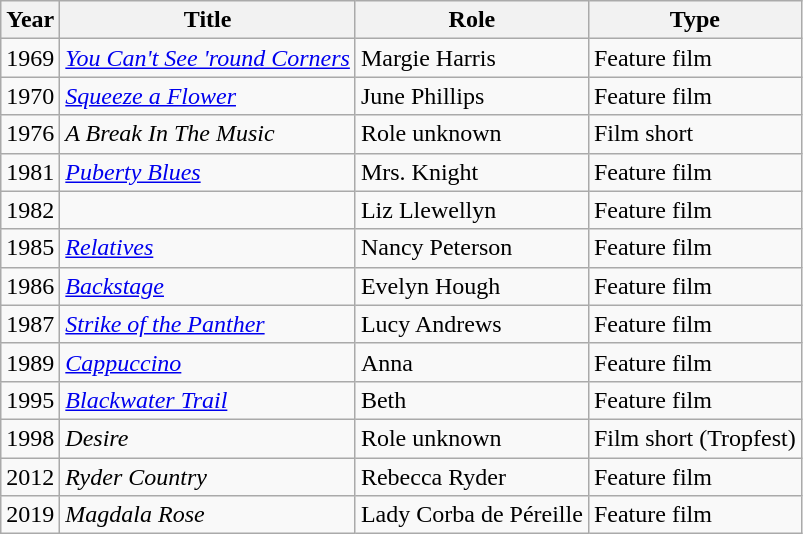<table class="wikitable sortable">
<tr>
<th>Year</th>
<th>Title</th>
<th>Role</th>
<th class="unsortable">Type</th>
</tr>
<tr>
<td>1969</td>
<td><em><a href='#'>You Can't See 'round Corners</a></em></td>
<td>Margie Harris</td>
<td>Feature film</td>
</tr>
<tr>
<td>1970</td>
<td><em><a href='#'>Squeeze a Flower</a></em></td>
<td>June Phillips</td>
<td>Feature film</td>
</tr>
<tr>
<td>1976</td>
<td><em>A Break In The Music</em></td>
<td>Role unknown</td>
<td>Film short</td>
</tr>
<tr>
<td>1981</td>
<td><em><a href='#'>Puberty Blues</a></em></td>
<td>Mrs. Knight</td>
<td>Feature film</td>
</tr>
<tr>
<td>1982</td>
<td><em></em></td>
<td>Liz Llewellyn</td>
<td>Feature film</td>
</tr>
<tr>
<td>1985</td>
<td><em><a href='#'>Relatives</a></em></td>
<td>Nancy Peterson</td>
<td>Feature film</td>
</tr>
<tr>
<td>1986</td>
<td><em><a href='#'>Backstage</a></em></td>
<td>Evelyn Hough</td>
<td>Feature film</td>
</tr>
<tr>
<td>1987</td>
<td><em><a href='#'>Strike of the Panther</a></em></td>
<td>Lucy Andrews</td>
<td>Feature film</td>
</tr>
<tr>
<td>1989</td>
<td><em><a href='#'>Cappuccino</a></em></td>
<td>Anna</td>
<td>Feature film</td>
</tr>
<tr>
<td>1995</td>
<td><em><a href='#'>Blackwater Trail</a></em></td>
<td>Beth</td>
<td>Feature film</td>
</tr>
<tr>
<td>1998</td>
<td><em>Desire</em></td>
<td>Role unknown</td>
<td>Film short (Tropfest)</td>
</tr>
<tr>
<td>2012</td>
<td><em>Ryder Country</em></td>
<td>Rebecca Ryder</td>
<td>Feature film</td>
</tr>
<tr>
<td>2019</td>
<td><em>Magdala Rose</em></td>
<td>Lady Corba de Péreille</td>
<td>Feature film </td>
</tr>
</table>
